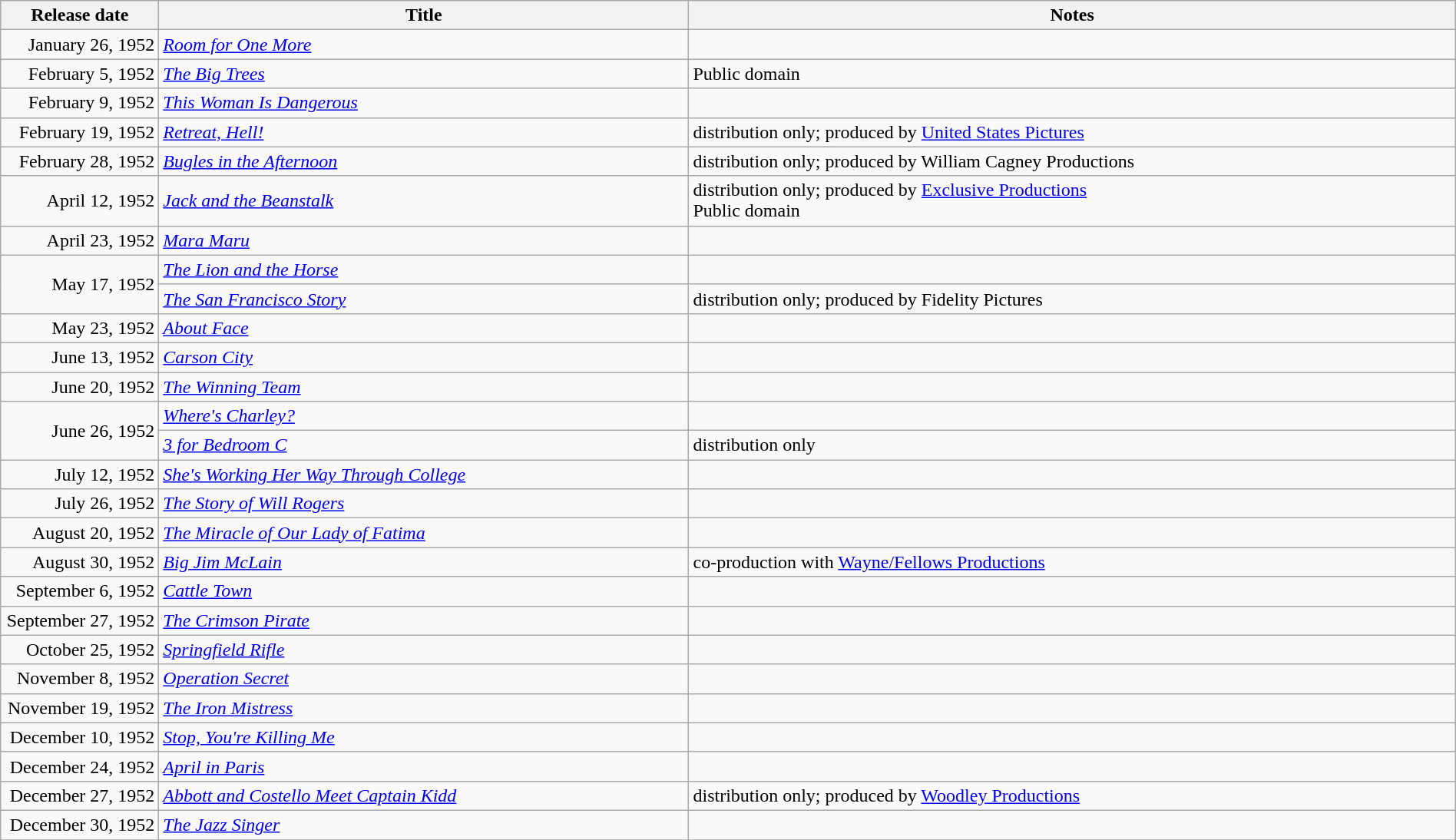<table class="wikitable sortable" style="width:100%;">
<tr>
<th scope="col" style="width:130px;">Release date</th>
<th>Title</th>
<th>Notes</th>
</tr>
<tr>
<td style="text-align:right;">January 26, 1952</td>
<td><em><a href='#'>Room for One More</a></em></td>
<td></td>
</tr>
<tr>
<td style="text-align:right;">February 5, 1952</td>
<td><em><a href='#'>The Big Trees</a></em></td>
<td>Public domain</td>
</tr>
<tr>
<td style="text-align:right;">February 9, 1952</td>
<td><em><a href='#'>This Woman Is Dangerous</a></em></td>
<td></td>
</tr>
<tr>
<td style="text-align:right;">February 19, 1952</td>
<td><em><a href='#'>Retreat, Hell!</a></em></td>
<td>distribution only; produced by <a href='#'>United States Pictures</a></td>
</tr>
<tr>
<td style="text-align:right;">February 28, 1952</td>
<td><em><a href='#'>Bugles in the Afternoon</a></em></td>
<td>distribution only; produced by William Cagney Productions</td>
</tr>
<tr>
<td style="text-align:right;">April 12, 1952</td>
<td><em><a href='#'>Jack and the Beanstalk</a></em></td>
<td>distribution only; produced by <a href='#'>Exclusive Productions</a><br>Public domain</td>
</tr>
<tr>
<td style="text-align:right;">April 23, 1952</td>
<td><em><a href='#'>Mara Maru</a></em></td>
<td></td>
</tr>
<tr>
<td style="text-align:right;" rowspan="2">May 17, 1952</td>
<td><em><a href='#'>The Lion and the Horse</a></em></td>
<td></td>
</tr>
<tr>
<td><em><a href='#'>The San Francisco Story</a></em></td>
<td>distribution only; produced by Fidelity Pictures</td>
</tr>
<tr>
<td style="text-align:right;">May 23, 1952</td>
<td><em><a href='#'>About Face</a></em></td>
<td></td>
</tr>
<tr>
<td style="text-align:right;">June 13, 1952</td>
<td><em><a href='#'>Carson City</a></em></td>
<td></td>
</tr>
<tr>
<td style="text-align:right;">June 20, 1952</td>
<td><em><a href='#'>The Winning Team</a></em></td>
<td></td>
</tr>
<tr>
<td style="text-align:right;" rowspan="2">June 26, 1952</td>
<td><em><a href='#'>Where's Charley?</a></em></td>
<td></td>
</tr>
<tr>
<td><em><a href='#'>3 for Bedroom C</a></em></td>
<td>distribution only</td>
</tr>
<tr>
<td style="text-align:right;">July 12, 1952</td>
<td><em><a href='#'>She's Working Her Way Through College</a></em></td>
<td></td>
</tr>
<tr>
<td style="text-align:right;">July 26, 1952</td>
<td><em><a href='#'>The Story of Will Rogers</a></em></td>
<td></td>
</tr>
<tr>
<td style="text-align:right;">August 20, 1952</td>
<td><em><a href='#'>The Miracle of Our Lady of Fatima</a></em></td>
<td></td>
</tr>
<tr>
<td style="text-align:right;">August 30, 1952</td>
<td><em><a href='#'>Big Jim McLain</a></em></td>
<td>co-production with <a href='#'>Wayne/Fellows Productions</a></td>
</tr>
<tr>
<td style="text-align:right;">September 6, 1952</td>
<td><em><a href='#'>Cattle Town</a></em></td>
<td></td>
</tr>
<tr>
<td style="text-align:right;">September 27, 1952</td>
<td><em><a href='#'>The Crimson Pirate</a></em></td>
<td></td>
</tr>
<tr>
<td style="text-align:right;">October 25, 1952</td>
<td><em><a href='#'>Springfield Rifle</a></em></td>
<td></td>
</tr>
<tr>
<td style="text-align:right;">November 8, 1952</td>
<td><em><a href='#'>Operation Secret</a></em></td>
<td></td>
</tr>
<tr>
<td style="text-align:right;">November 19, 1952</td>
<td><em><a href='#'>The Iron Mistress</a></em></td>
<td></td>
</tr>
<tr>
<td style="text-align:right;">December 10, 1952</td>
<td><em><a href='#'>Stop, You're Killing Me</a></em></td>
<td></td>
</tr>
<tr>
<td style="text-align:right;">December 24, 1952</td>
<td><em><a href='#'>April in Paris</a></em></td>
<td></td>
</tr>
<tr>
<td style="text-align:right;">December 27, 1952</td>
<td><em><a href='#'>Abbott and Costello Meet Captain Kidd</a></em></td>
<td>distribution only; produced by <a href='#'>Woodley Productions</a></td>
</tr>
<tr>
<td style="text-align:right;">December 30, 1952</td>
<td><em><a href='#'>The Jazz Singer</a></em></td>
<td></td>
</tr>
<tr>
</tr>
</table>
